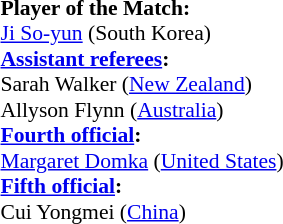<table width=50% style="font-size: 90%">
<tr>
<td><br><strong>Player of the Match:</strong>
<br><a href='#'>Ji So-yun</a> (South Korea)<br><strong><a href='#'>Assistant referees</a>:</strong>
<br>Sarah Walker (<a href='#'>New Zealand</a>)
<br>Allyson Flynn (<a href='#'>Australia</a>)
<br><strong><a href='#'>Fourth official</a>:</strong>
<br><a href='#'>Margaret Domka</a> (<a href='#'>United States</a>)
<br><strong><a href='#'>Fifth official</a>:</strong>
<br>Cui Yongmei (<a href='#'>China</a>)</td>
</tr>
</table>
